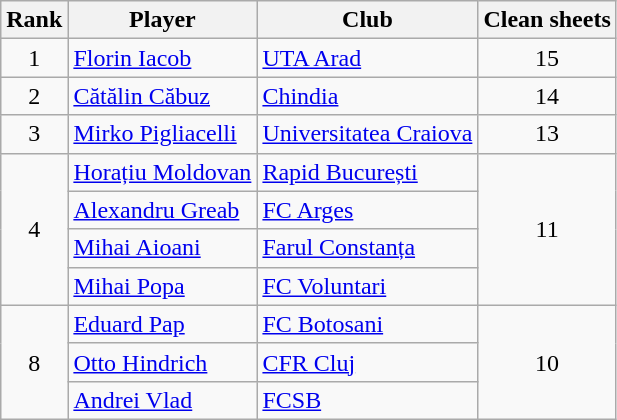<table class="wikitable">
<tr>
<th>Rank</th>
<th>Player</th>
<th>Club</th>
<th>Clean sheets</th>
</tr>
<tr>
<td align=center>1</td>
<td> <a href='#'>Florin Iacob</a></td>
<td><a href='#'>UTA Arad</a></td>
<td align=center>15</td>
</tr>
<tr>
<td align=center>2</td>
<td> <a href='#'>Cătălin Căbuz</a></td>
<td><a href='#'>Chindia</a></td>
<td align=center>14</td>
</tr>
<tr>
<td align=center>3</td>
<td> <a href='#'>Mirko Pigliacelli</a></td>
<td><a href='#'>Universitatea Craiova</a></td>
<td align=center>13</td>
</tr>
<tr>
<td rowspan=4 align=center>4</td>
<td> <a href='#'>Horațiu Moldovan</a></td>
<td><a href='#'>Rapid București</a></td>
<td rowspan=4 align=center>11</td>
</tr>
<tr>
<td> <a href='#'>Alexandru Greab</a></td>
<td><a href='#'>FC Arges</a></td>
</tr>
<tr>
<td> <a href='#'>Mihai Aioani</a></td>
<td><a href='#'>Farul Constanța</a></td>
</tr>
<tr>
<td> <a href='#'>Mihai Popa</a></td>
<td><a href='#'>FC Voluntari</a></td>
</tr>
<tr>
<td rowspan=3 align=center>8</td>
<td> <a href='#'>Eduard Pap</a></td>
<td><a href='#'>FC Botosani</a></td>
<td rowspan=3 align=center>10</td>
</tr>
<tr>
<td> <a href='#'>Otto Hindrich</a></td>
<td><a href='#'>CFR Cluj</a></td>
</tr>
<tr>
<td> <a href='#'>Andrei Vlad</a></td>
<td><a href='#'>FCSB</a></td>
</tr>
</table>
